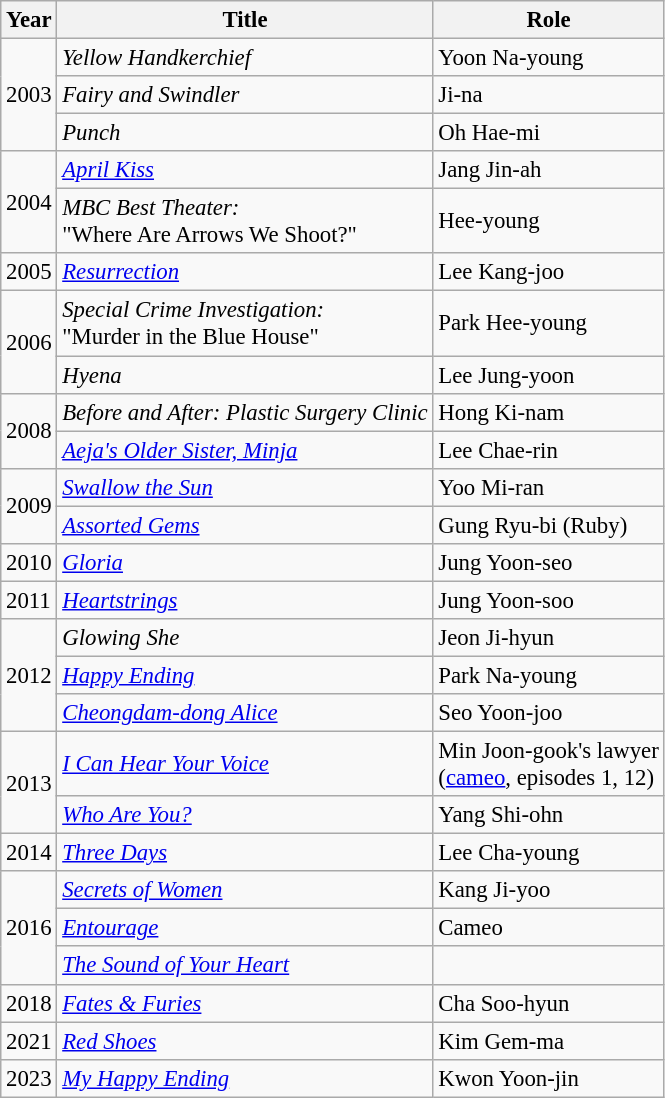<table class="wikitable" style="font-size: 95%">
<tr>
<th>Year</th>
<th>Title</th>
<th>Role</th>
</tr>
<tr>
<td rowspan=3>2003</td>
<td><em>Yellow Handkerchief</em></td>
<td>Yoon Na-young</td>
</tr>
<tr>
<td><em>Fairy and Swindler</em></td>
<td>Ji-na</td>
</tr>
<tr>
<td><em>Punch</em></td>
<td>Oh Hae-mi</td>
</tr>
<tr>
<td rowspan=2>2004</td>
<td><em><a href='#'>April Kiss</a></em></td>
<td>Jang Jin-ah</td>
</tr>
<tr>
<td><em>MBC Best Theater:</em><br>"Where Are Arrows We Shoot?"</td>
<td>Hee-young</td>
</tr>
<tr>
<td>2005</td>
<td><em><a href='#'>Resurrection</a></em></td>
<td>Lee Kang-joo</td>
</tr>
<tr>
<td rowspan=2>2006</td>
<td><em>Special Crime Investigation:</em><br>"Murder in the Blue House"</td>
<td>Park Hee-young</td>
</tr>
<tr>
<td><em>Hyena</em></td>
<td>Lee Jung-yoon</td>
</tr>
<tr>
<td rowspan=2>2008</td>
<td><em>Before and After: Plastic Surgery Clinic</em></td>
<td>Hong Ki-nam</td>
</tr>
<tr>
<td><em><a href='#'>Aeja's Older Sister, Minja</a></em></td>
<td>Lee Chae-rin</td>
</tr>
<tr>
<td rowspan=2>2009</td>
<td><em><a href='#'>Swallow the Sun</a></em></td>
<td>Yoo Mi-ran</td>
</tr>
<tr>
<td><em><a href='#'>Assorted Gems</a></em></td>
<td>Gung Ryu-bi (Ruby)</td>
</tr>
<tr>
<td>2010</td>
<td><em><a href='#'>Gloria</a></em></td>
<td>Jung Yoon-seo</td>
</tr>
<tr>
<td>2011</td>
<td><em><a href='#'>Heartstrings</a></em></td>
<td>Jung Yoon-soo</td>
</tr>
<tr>
<td rowspan=3>2012</td>
<td><em>Glowing She</em> </td>
<td>Jeon Ji-hyun</td>
</tr>
<tr>
<td><em><a href='#'>Happy Ending</a></em></td>
<td>Park Na-young</td>
</tr>
<tr>
<td><em><a href='#'>Cheongdam-dong Alice</a></em></td>
<td>Seo Yoon-joo</td>
</tr>
<tr>
<td rowspan=2>2013</td>
<td><em><a href='#'>I Can Hear Your Voice</a></em></td>
<td>Min Joon-gook's lawyer <br> (<a href='#'>cameo</a>, episodes 1, 12)</td>
</tr>
<tr>
<td><em><a href='#'>Who Are You?</a></em></td>
<td>Yang Shi-ohn</td>
</tr>
<tr>
<td>2014</td>
<td><em><a href='#'>Three Days</a></em></td>
<td>Lee Cha-young</td>
</tr>
<tr>
<td rowspan="3">2016</td>
<td><em><a href='#'>Secrets of Women</a></em></td>
<td>Kang Ji-yoo</td>
</tr>
<tr>
<td><em><a href='#'>Entourage</a></em></td>
<td>Cameo</td>
</tr>
<tr>
<td><em><a href='#'>The Sound of Your Heart</a></em></td>
<td></td>
</tr>
<tr>
<td>2018</td>
<td><em><a href='#'>Fates & Furies</a></em></td>
<td>Cha Soo-hyun</td>
</tr>
<tr>
<td>2021</td>
<td><em><a href='#'>Red Shoes</a></em></td>
<td>Kim Gem-ma</td>
</tr>
<tr>
<td>2023</td>
<td><em><a href='#'>My Happy Ending</a></em></td>
<td>Kwon Yoon-jin</td>
</tr>
</table>
